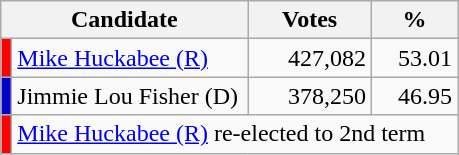<table class="wikitable">
<tr>
<th colspan="2">Candidate</th>
<th>Votes</th>
<th>%</th>
</tr>
<tr>
<td style="color:inherit;background:#ff0000"></td>
<td width=150px><a href='#'>Mike Huckabee (R)</a></td>
<td align="right" width=75px>427,082</td>
<td align="right" width=50px>53.01</td>
</tr>
<tr>
<td style="color:inherit;background:#0000cd"></td>
<td>Jimmie Lou Fisher (D)</td>
<td align="right">378,250</td>
<td align="right">46.95</td>
</tr>
<tr>
<td style="color:inherit;background:#ff0000"></td>
<td colspan="3"><a href='#'>Mike Huckabee (R)</a> re-elected to 2nd term</td>
</tr>
</table>
